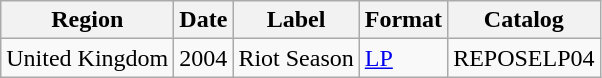<table class="wikitable">
<tr>
<th>Region</th>
<th>Date</th>
<th>Label</th>
<th>Format</th>
<th>Catalog</th>
</tr>
<tr>
<td>United Kingdom</td>
<td>2004</td>
<td>Riot Season</td>
<td><a href='#'>LP</a></td>
<td>REPOSELP04</td>
</tr>
</table>
